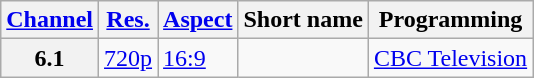<table class="wikitable">
<tr>
<th scope = "col"><a href='#'>Channel</a></th>
<th scope = "col"><a href='#'>Res.</a></th>
<th scope = "col"><a href='#'>Aspect</a></th>
<th scope = "col">Short name</th>
<th scope = "col">Programming</th>
</tr>
<tr>
<th scope = "row">6.1</th>
<td><a href='#'>720p</a></td>
<td><a href='#'>16:9</a></td>
<td></td>
<td><a href='#'>CBC Television</a></td>
</tr>
</table>
